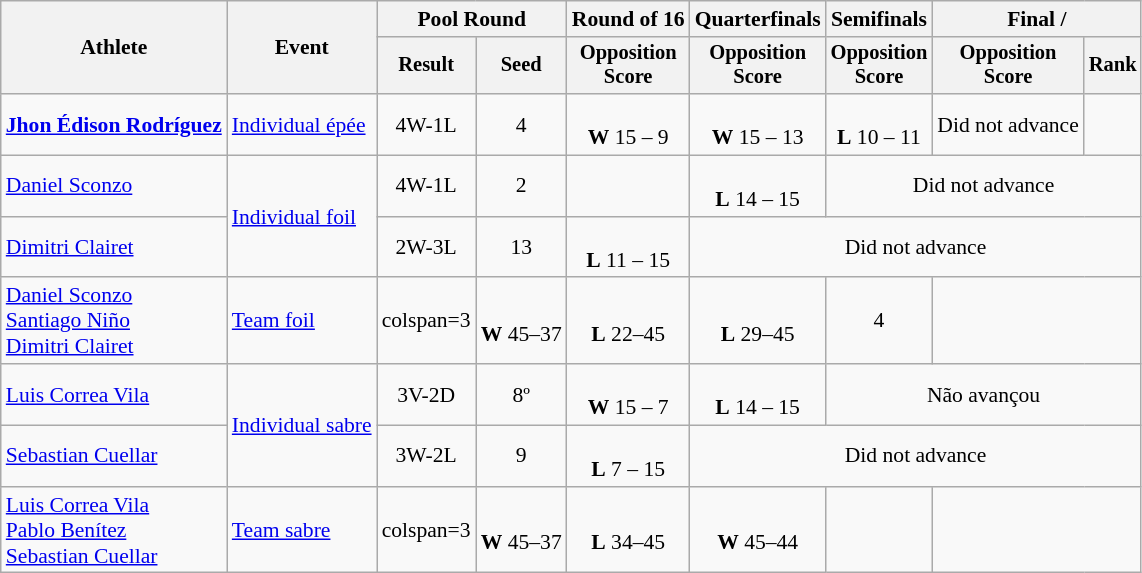<table class=wikitable style="font-size:90%">
<tr>
<th rowspan="2">Athlete</th>
<th rowspan="2">Event</th>
<th colspan=2>Pool Round</th>
<th>Round of 16</th>
<th>Quarterfinals</th>
<th>Semifinals</th>
<th colspan=2>Final / </th>
</tr>
<tr style="font-size:95%">
<th>Result</th>
<th>Seed</th>
<th>Opposition<br>Score</th>
<th>Opposition<br>Score</th>
<th>Opposition<br>Score</th>
<th>Opposition<br>Score</th>
<th>Rank</th>
</tr>
<tr align=center>
<td align=left><strong><a href='#'>Jhon Édison Rodríguez</a></strong></td>
<td align=left><a href='#'>Individual épée</a></td>
<td>4W-1L</td>
<td>4</td>
<td><br><strong>W</strong> 15 – 9</td>
<td><br><strong>W</strong> 15 – 13</td>
<td><br><strong>L</strong> 10 – 11</td>
<td>Did not advance</td>
<td></td>
</tr>
<tr align=center>
<td align=left><a href='#'>Daniel Sconzo</a></td>
<td align=left rowspan=2><a href='#'>Individual foil</a></td>
<td>4W-1L</td>
<td>2</td>
<td></td>
<td><br><strong>L</strong> 14 – 15</td>
<td align=center colspan=3>Did not advance</td>
</tr>
<tr align=center>
<td align=left><a href='#'>Dimitri Clairet</a></td>
<td>2W-3L</td>
<td>13</td>
<td><br><strong>L</strong> 11 – 15</td>
<td align=center colspan=4>Did not advance</td>
</tr>
<tr align=center>
<td align=left><a href='#'>Daniel Sconzo</a><br><a href='#'>Santiago Niño</a><br><a href='#'>Dimitri Clairet</a></td>
<td align=left><a href='#'>Team foil</a></td>
<td>colspan=3 </td>
<td><br><strong>W</strong> 45–37</td>
<td><br><strong>L</strong> 22–45</td>
<td><br><strong>L</strong> 29–45</td>
<td>4</td>
</tr>
<tr align=center>
<td align=left><a href='#'>Luis Correa Vila</a></td>
<td align=left rowspan=2><a href='#'>Individual sabre</a></td>
<td>3V-2D</td>
<td>8º</td>
<td><br><strong>W</strong> 15 – 7</td>
<td><br><strong>L</strong> 14 – 15</td>
<td align=center colspan=3>Não avançou</td>
</tr>
<tr align=center>
<td align=left><a href='#'>Sebastian Cuellar</a></td>
<td>3W-2L</td>
<td>9</td>
<td><br><strong>L</strong> 7 – 15</td>
<td align=center colspan=4>Did not advance</td>
</tr>
<tr align=center>
<td align=left><a href='#'>Luis Correa Vila</a><br><a href='#'>Pablo Benítez</a><br><a href='#'>Sebastian Cuellar</a></td>
<td align=left><a href='#'>Team sabre</a></td>
<td>colspan=3 </td>
<td><br><strong>W</strong> 45–37</td>
<td><br><strong>L</strong> 34–45</td>
<td><br><strong>W</strong> 45–44</td>
<td></td>
</tr>
</table>
